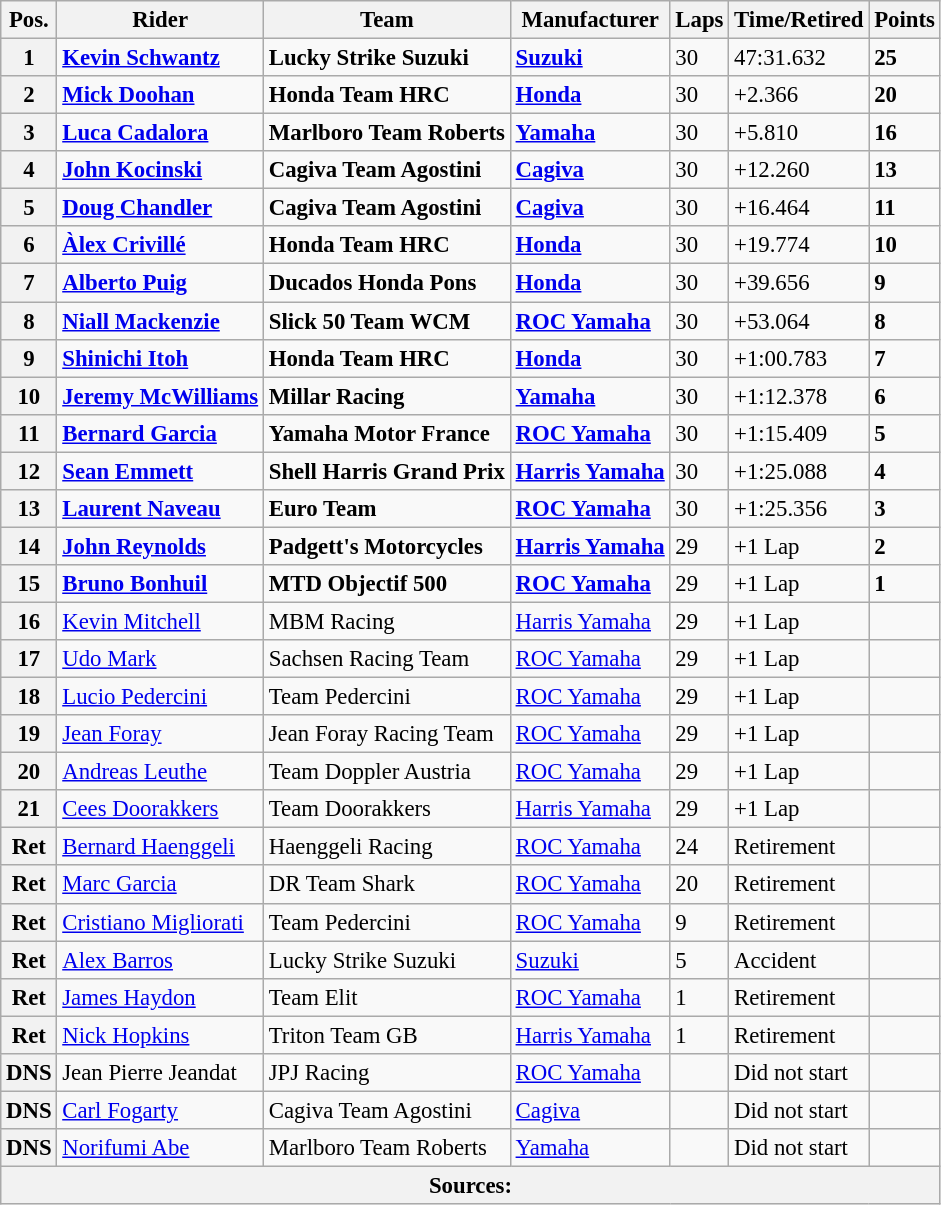<table class="wikitable" style="font-size: 95%;">
<tr>
<th>Pos.</th>
<th>Rider</th>
<th>Team</th>
<th>Manufacturer</th>
<th>Laps</th>
<th>Time/Retired</th>
<th>Points</th>
</tr>
<tr>
<th>1</th>
<td> <strong><a href='#'>Kevin Schwantz</a></strong></td>
<td><strong>Lucky Strike Suzuki</strong></td>
<td><strong><a href='#'>Suzuki</a></strong></td>
<td>30</td>
<td>47:31.632</td>
<td><strong>25</strong></td>
</tr>
<tr>
<th>2</th>
<td> <strong><a href='#'>Mick Doohan</a></strong></td>
<td><strong>Honda Team HRC</strong></td>
<td><strong><a href='#'>Honda</a></strong></td>
<td>30</td>
<td>+2.366</td>
<td><strong>20</strong></td>
</tr>
<tr>
<th>3</th>
<td> <strong><a href='#'>Luca Cadalora</a></strong></td>
<td><strong>Marlboro Team Roberts</strong></td>
<td><strong><a href='#'>Yamaha</a></strong></td>
<td>30</td>
<td>+5.810</td>
<td><strong>16</strong></td>
</tr>
<tr>
<th>4</th>
<td> <strong><a href='#'>John Kocinski</a></strong></td>
<td><strong>Cagiva Team Agostini</strong></td>
<td><strong><a href='#'>Cagiva</a></strong></td>
<td>30</td>
<td>+12.260</td>
<td><strong>13</strong></td>
</tr>
<tr>
<th>5</th>
<td> <strong><a href='#'>Doug Chandler</a></strong></td>
<td><strong>Cagiva Team Agostini</strong></td>
<td><strong><a href='#'>Cagiva</a></strong></td>
<td>30</td>
<td>+16.464</td>
<td><strong>11</strong></td>
</tr>
<tr>
<th>6</th>
<td> <strong><a href='#'>Àlex Crivillé</a></strong></td>
<td><strong>Honda Team HRC</strong></td>
<td><strong><a href='#'>Honda</a></strong></td>
<td>30</td>
<td>+19.774</td>
<td><strong>10</strong></td>
</tr>
<tr>
<th>7</th>
<td> <strong><a href='#'>Alberto Puig</a></strong></td>
<td><strong>Ducados Honda Pons</strong></td>
<td><strong><a href='#'>Honda</a></strong></td>
<td>30</td>
<td>+39.656</td>
<td><strong>9</strong></td>
</tr>
<tr>
<th>8</th>
<td> <strong><a href='#'>Niall Mackenzie</a></strong></td>
<td><strong>Slick 50 Team WCM</strong></td>
<td><strong><a href='#'>ROC Yamaha</a></strong></td>
<td>30</td>
<td>+53.064</td>
<td><strong>8</strong></td>
</tr>
<tr>
<th>9</th>
<td> <strong><a href='#'>Shinichi Itoh</a></strong></td>
<td><strong>Honda Team HRC</strong></td>
<td><strong><a href='#'>Honda</a></strong></td>
<td>30</td>
<td>+1:00.783</td>
<td><strong>7</strong></td>
</tr>
<tr>
<th>10</th>
<td> <strong><a href='#'>Jeremy McWilliams</a></strong></td>
<td><strong>Millar Racing</strong></td>
<td><strong><a href='#'>Yamaha</a></strong></td>
<td>30</td>
<td>+1:12.378</td>
<td><strong>6</strong></td>
</tr>
<tr>
<th>11</th>
<td> <strong><a href='#'>Bernard Garcia</a></strong></td>
<td><strong>Yamaha Motor France</strong></td>
<td><strong><a href='#'>ROC Yamaha</a></strong></td>
<td>30</td>
<td>+1:15.409</td>
<td><strong>5</strong></td>
</tr>
<tr>
<th>12</th>
<td> <strong><a href='#'>Sean Emmett</a></strong></td>
<td><strong>Shell Harris Grand Prix</strong></td>
<td><strong><a href='#'>Harris Yamaha</a></strong></td>
<td>30</td>
<td>+1:25.088</td>
<td><strong>4</strong></td>
</tr>
<tr>
<th>13</th>
<td> <strong><a href='#'>Laurent Naveau</a></strong></td>
<td><strong>Euro Team</strong></td>
<td><strong><a href='#'>ROC Yamaha</a></strong></td>
<td>30</td>
<td>+1:25.356</td>
<td><strong>3</strong></td>
</tr>
<tr>
<th>14</th>
<td> <strong><a href='#'>John Reynolds</a></strong></td>
<td><strong>Padgett's Motorcycles</strong></td>
<td><strong><a href='#'>Harris Yamaha</a></strong></td>
<td>29</td>
<td>+1 Lap</td>
<td><strong>2</strong></td>
</tr>
<tr>
<th>15</th>
<td> <strong><a href='#'>Bruno Bonhuil</a></strong></td>
<td><strong>MTD Objectif 500</strong></td>
<td><strong><a href='#'>ROC Yamaha</a></strong></td>
<td>29</td>
<td>+1 Lap</td>
<td><strong>1</strong></td>
</tr>
<tr>
<th>16</th>
<td> <a href='#'>Kevin Mitchell</a></td>
<td>MBM Racing</td>
<td><a href='#'>Harris Yamaha</a></td>
<td>29</td>
<td>+1 Lap</td>
<td></td>
</tr>
<tr>
<th>17</th>
<td> <a href='#'>Udo Mark</a></td>
<td>Sachsen Racing Team</td>
<td><a href='#'>ROC Yamaha</a></td>
<td>29</td>
<td>+1 Lap</td>
<td></td>
</tr>
<tr>
<th>18</th>
<td> <a href='#'>Lucio Pedercini</a></td>
<td>Team Pedercini</td>
<td><a href='#'>ROC Yamaha</a></td>
<td>29</td>
<td>+1 Lap</td>
<td></td>
</tr>
<tr>
<th>19</th>
<td> <a href='#'>Jean Foray</a></td>
<td>Jean Foray Racing Team</td>
<td><a href='#'>ROC Yamaha</a></td>
<td>29</td>
<td>+1 Lap</td>
<td></td>
</tr>
<tr>
<th>20</th>
<td> <a href='#'>Andreas Leuthe</a></td>
<td>Team Doppler Austria</td>
<td><a href='#'>ROC Yamaha</a></td>
<td>29</td>
<td>+1 Lap</td>
<td></td>
</tr>
<tr>
<th>21</th>
<td> <a href='#'>Cees Doorakkers</a></td>
<td>Team Doorakkers</td>
<td><a href='#'>Harris Yamaha</a></td>
<td>29</td>
<td>+1 Lap</td>
<td></td>
</tr>
<tr>
<th>Ret</th>
<td> <a href='#'>Bernard Haenggeli</a></td>
<td>Haenggeli Racing</td>
<td><a href='#'>ROC Yamaha</a></td>
<td>24</td>
<td>Retirement</td>
<td></td>
</tr>
<tr>
<th>Ret</th>
<td> <a href='#'>Marc Garcia</a></td>
<td>DR Team Shark</td>
<td><a href='#'>ROC Yamaha</a></td>
<td>20</td>
<td>Retirement</td>
<td></td>
</tr>
<tr>
<th>Ret</th>
<td> <a href='#'>Cristiano Migliorati</a></td>
<td>Team Pedercini</td>
<td><a href='#'>ROC Yamaha</a></td>
<td>9</td>
<td>Retirement</td>
<td></td>
</tr>
<tr>
<th>Ret</th>
<td> <a href='#'>Alex Barros</a></td>
<td>Lucky Strike Suzuki</td>
<td><a href='#'>Suzuki</a></td>
<td>5</td>
<td>Accident</td>
<td></td>
</tr>
<tr>
<th>Ret</th>
<td> <a href='#'>James Haydon</a></td>
<td>Team Elit</td>
<td><a href='#'>ROC Yamaha</a></td>
<td>1</td>
<td>Retirement</td>
<td></td>
</tr>
<tr>
<th>Ret</th>
<td> <a href='#'>Nick Hopkins</a></td>
<td>Triton Team GB</td>
<td><a href='#'>Harris Yamaha</a></td>
<td>1</td>
<td>Retirement</td>
<td></td>
</tr>
<tr>
<th>DNS</th>
<td> Jean Pierre Jeandat</td>
<td>JPJ Racing</td>
<td><a href='#'>ROC Yamaha</a></td>
<td></td>
<td>Did not start</td>
<td></td>
</tr>
<tr>
<th>DNS</th>
<td> <a href='#'>Carl Fogarty</a></td>
<td>Cagiva Team Agostini</td>
<td><a href='#'>Cagiva</a></td>
<td></td>
<td>Did not start</td>
<td></td>
</tr>
<tr>
<th>DNS</th>
<td> <a href='#'>Norifumi Abe</a></td>
<td>Marlboro Team Roberts</td>
<td><a href='#'>Yamaha</a></td>
<td></td>
<td>Did not start</td>
<td></td>
</tr>
<tr>
<th colspan=8>Sources:</th>
</tr>
</table>
